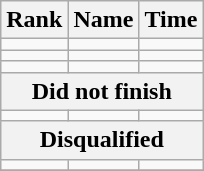<table class="wikitable" style="margin-bottom:0">
<tr>
<th>Rank</th>
<th>Name</th>
<th>Time</th>
</tr>
<tr>
<td align=center></td>
<td></td>
<td align=right></td>
</tr>
<tr>
<td align=center></td>
<td></td>
<td align=right></td>
</tr>
<tr>
<td align=center></td>
<td></td>
<td align=right></td>
</tr>
<tr>
<th scope=row colspan=3>Did not finish</th>
</tr>
<tr>
<td align=center></td>
<td></td>
<td align=right></td>
</tr>
<tr>
<th scope=row colspan=3>Disqualified</th>
</tr>
<tr>
<td align=center></td>
<td></td>
<td align=right></td>
</tr>
<tr>
</tr>
</table>
